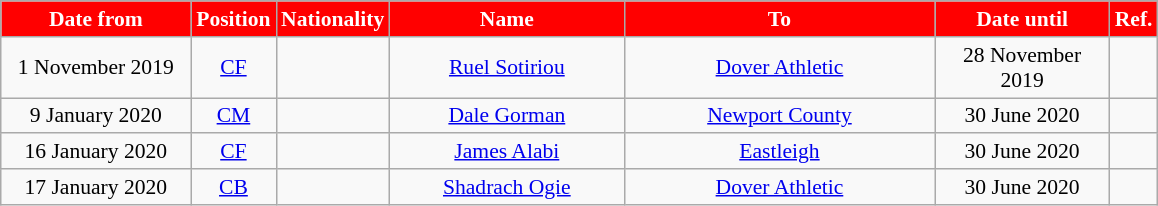<table class="wikitable"  style="text-align:center; font-size:90%; ">
<tr>
<th style="background:red; color:white; width:120px;">Date from</th>
<th style="background:red; color:white; width:50px;">Position</th>
<th style="background:red; color:white; width:50px;">Nationality</th>
<th style="background:red; color:white; width:150px;">Name</th>
<th style="background:red; color:white; width:200px;">To</th>
<th style="background:red; color:white; width:110px;">Date until</th>
<th style="background:red; color:white; width:25px;">Ref.</th>
</tr>
<tr>
<td>1 November 2019</td>
<td><a href='#'>CF</a></td>
<td></td>
<td><a href='#'>Ruel Sotiriou</a></td>
<td> <a href='#'>Dover Athletic</a></td>
<td>28 November 2019</td>
<td></td>
</tr>
<tr>
<td>9 January 2020</td>
<td><a href='#'>CM</a></td>
<td></td>
<td><a href='#'>Dale Gorman</a></td>
<td> <a href='#'>Newport County</a></td>
<td>30 June 2020</td>
<td></td>
</tr>
<tr>
<td>16 January 2020</td>
<td><a href='#'>CF</a></td>
<td></td>
<td><a href='#'>James Alabi</a></td>
<td> <a href='#'>Eastleigh</a></td>
<td>30 June 2020</td>
<td></td>
</tr>
<tr>
<td>17 January 2020</td>
<td><a href='#'>CB</a></td>
<td></td>
<td><a href='#'>Shadrach Ogie</a></td>
<td> <a href='#'>Dover Athletic</a></td>
<td>30 June 2020</td>
<td></td>
</tr>
</table>
